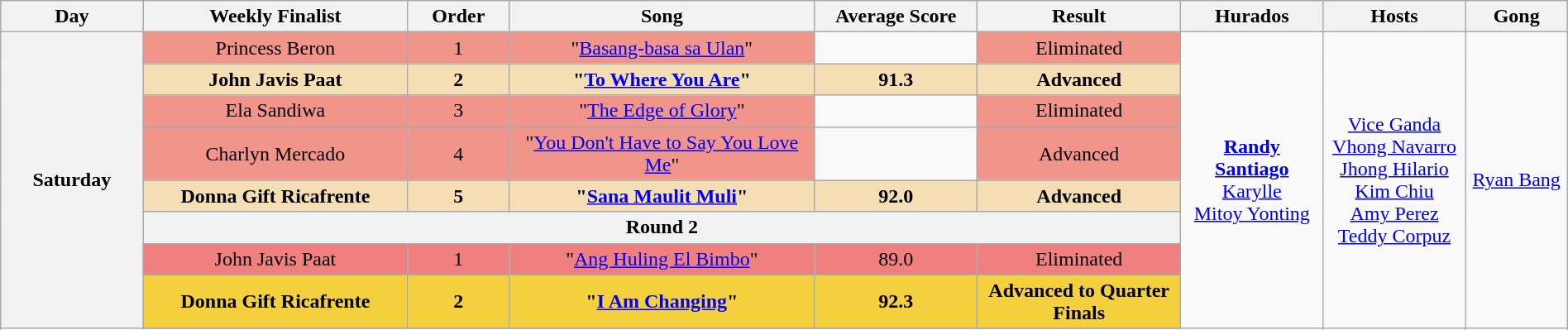<table class="wikitable mw-collapsible mw-collapsed" style="text-align:center; width:100%">
<tr>
<th width="07%">Day</th>
<th width="13%">Weekly Finalist</th>
<th width="05%">Order</th>
<th width="15%">Song</th>
<th width="08%">Average Score</th>
<th width="10%">Result</th>
<th width="07%">Hurados</th>
<th width="07%">Hosts</th>
<th width="05%">Gong</th>
</tr>
<tr>
<th rowspan="9">Saturday<br><small></small></th>
<td style="background-color:#F1948A;">Princess Beron</td>
<td style="background-color:#F1948A;">1</td>
<td style="background-color:#F1948A;">"<a href='#'>Basang-basa sa Ulan</a>"</td>
<td></td>
<td style="background-color:#F1948A;">Eliminated</td>
<td rowspan="9"><strong><a href='#'>Randy Santiago</a></strong><br> <a href='#'>Karylle</a> <br> <a href='#'>Mitoy Yonting</a></td>
<td rowspan="9"><a href='#'>Vice Ganda</a><br> <a href='#'>Vhong Navarro</a><br><a href='#'>Jhong Hilario</a><br><a href='#'>Kim Chiu</a><br><a href='#'>Amy Perez</a><br><a href='#'>Teddy Corpuz</a></td>
<td rowspan="9"><a href='#'>Ryan Bang</a></td>
</tr>
<tr>
<td style="background-color:#F5DEB3;"><strong>John Javis Paat</strong></td>
<td style="background-color:#F5DEB3;"><strong>2</strong></td>
<td style="background-color:#F5DEB3;"><strong>"<a href='#'>To Where You Are</a>"</strong></td>
<td style="background-color:#F5DEB3;"><strong>91.3</strong></td>
<td style="background-color:#F5DEB3;"><strong>Advanced</strong></td>
</tr>
<tr>
<td style="background-color:#F1948A;">Ela Sandiwa</td>
<td style="background-color:#F1948A;">3</td>
<td style="background-color:#F1948A;">"<a href='#'>The Edge of Glory</a>"</td>
<td></td>
<td style="background-color:#F1948A;">Eliminated</td>
</tr>
<tr>
<td style="background-color:#F1948A;">Charlyn Mercado</td>
<td style="background-color:#F1948A;">4</td>
<td style="background-color:#F1948A;">"<a href='#'>You Don't Have to Say You Love Me</a>"</td>
<td></td>
<td style="background-color:#F1948A;">Advanced</td>
</tr>
<tr>
<td style="background-color:#F5DEB3;"><strong>Donna Gift Ricafrente</strong></td>
<td style="background-color:#F5DEB3;"><strong>5</strong></td>
<td style="background-color:#F5DEB3;"><strong>"<a href='#'>Sana Maulit Muli</a>"</strong></td>
<td style="background-color:#F5DEB3;"><strong>92.0</strong></td>
<td style="background-color:#F5DEB3;"><strong>Advanced</strong></td>
</tr>
<tr>
<th colspan="5">Round 2</th>
</tr>
<tr>
<td style="background-color:#F08080;">John Javis Paat</td>
<td style="background-color:#F08080;">1</td>
<td style="background-color:#F08080;">"<a href='#'>Ang Huling El Bimbo</a>"</td>
<td style="background-color:#F08080;">89.0</td>
<td style="background-color:#F08080;">Eliminated</td>
</tr>
<tr>
<td style="background-color:#F4D03F;"><strong>Donna Gift Ricafrente</strong></td>
<td style="background-color:#F4D03F;"><strong>2</strong></td>
<td style="background-color:#F4D03F;"><strong>"<a href='#'>I Am Changing</a>"</strong></td>
<td style="background-color:#F4D03F;"><strong>92.3</strong></td>
<td style="background-color:#F4D03F;"><strong>Advanced to Quarter Finals</strong></td>
</tr>
<tr>
</tr>
</table>
